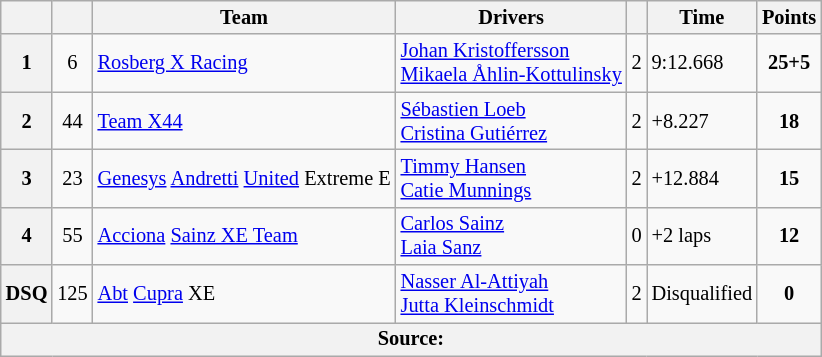<table class="wikitable" style="font-size: 85%">
<tr>
<th scope="col"></th>
<th scope="col"></th>
<th scope="col">Team</th>
<th scope="col">Drivers</th>
<th scope="col"></th>
<th scope="col">Time</th>
<th scope="col">Points</th>
</tr>
<tr>
<th scope=row>1</th>
<td align=center>6</td>
<td> <a href='#'>Rosberg X Racing</a></td>
<td> <a href='#'>Johan Kristoffersson</a><br> <a href='#'>Mikaela Åhlin-Kottulinsky</a></td>
<td>2</td>
<td>9:12.668</td>
<td align=center><strong>25+5</strong></td>
</tr>
<tr>
<th scope=row>2</th>
<td align=center>44</td>
<td> <a href='#'>Team X44</a></td>
<td> <a href='#'>Sébastien Loeb</a><br> <a href='#'>Cristina Gutiérrez</a></td>
<td>2</td>
<td>+8.227</td>
<td align=center><strong>18</strong></td>
</tr>
<tr>
<th scope=row>3</th>
<td align=center>23</td>
<td> <a href='#'>Genesys</a> <a href='#'>Andretti</a> <a href='#'>United</a> Extreme E</td>
<td> <a href='#'>Timmy Hansen</a><br> <a href='#'>Catie Munnings</a></td>
<td>2</td>
<td>+12.884</td>
<td align=center><strong>15</strong></td>
</tr>
<tr>
<th scope=row>4</th>
<td align=center>55</td>
<td> <a href='#'>Acciona</a>  <a href='#'>Sainz XE Team</a></td>
<td> <a href='#'>Carlos Sainz</a><br> <a href='#'>Laia Sanz</a></td>
<td>0</td>
<td>+2 laps</td>
<td align=center><strong>12</strong></td>
</tr>
<tr>
<th scope=row>DSQ</th>
<td align=center>125</td>
<td> <a href='#'>Abt</a> <a href='#'>Cupra</a> XE</td>
<td> <a href='#'>Nasser Al-Attiyah</a><br> <a href='#'>Jutta Kleinschmidt</a></td>
<td>2</td>
<td>Disqualified</td>
<td align=center><strong>0</strong></td>
</tr>
<tr>
<th colspan="7">Source:</th>
</tr>
</table>
